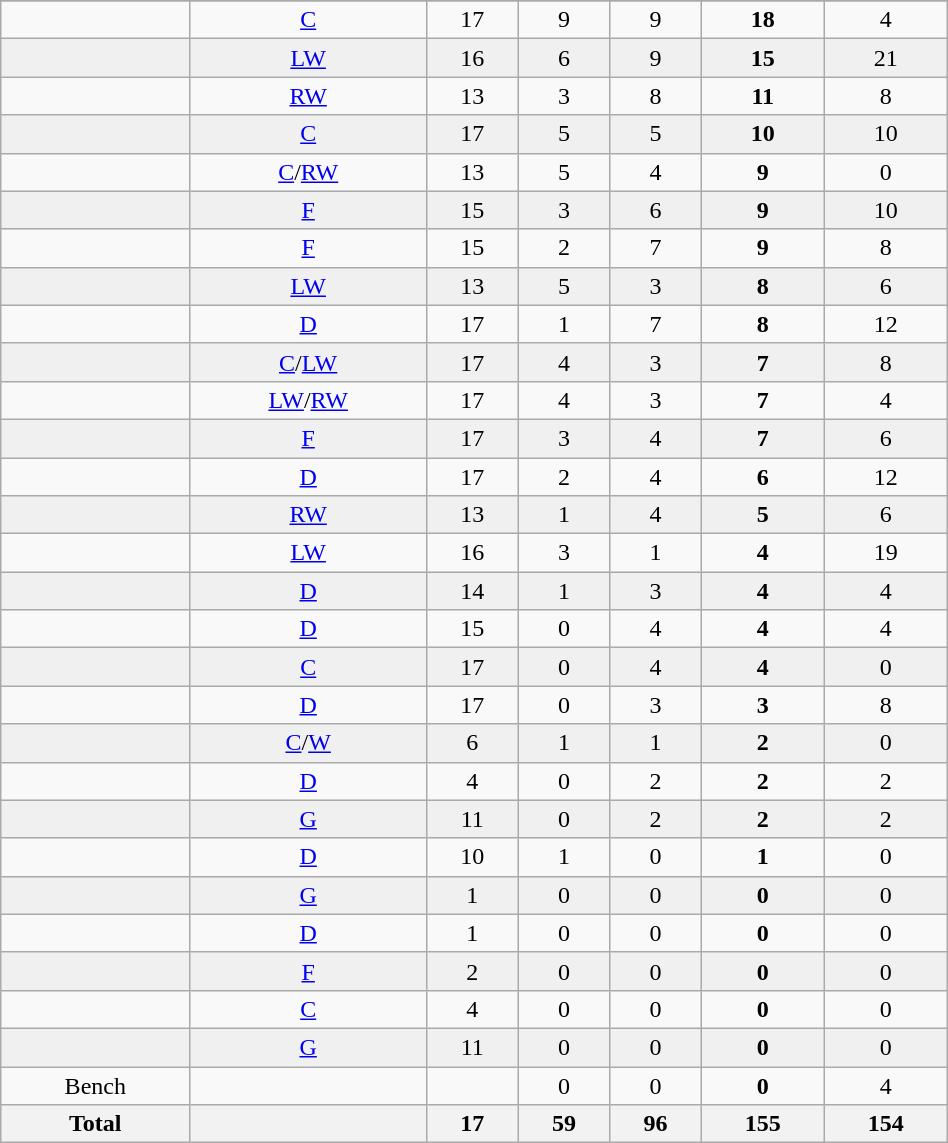<table class="wikitable sortable" width ="50%">
<tr align="center">
</tr>
<tr align="center" bgcolor="">
<td></td>
<td><a href='#'>C</a></td>
<td>17</td>
<td>9</td>
<td>9</td>
<td><strong>18</strong></td>
<td>4</td>
</tr>
<tr align="center" bgcolor="f0f0f0">
<td></td>
<td><a href='#'>LW</a></td>
<td>16</td>
<td>6</td>
<td>9</td>
<td><strong>15</strong></td>
<td>21</td>
</tr>
<tr align="center" bgcolor="">
<td></td>
<td><a href='#'>RW</a></td>
<td>13</td>
<td>3</td>
<td>8</td>
<td><strong>11</strong></td>
<td>8</td>
</tr>
<tr align="center" bgcolor="f0f0f0">
<td></td>
<td><a href='#'>C</a></td>
<td>17</td>
<td>5</td>
<td>5</td>
<td><strong>10</strong></td>
<td>10</td>
</tr>
<tr align="center" bgcolor="">
<td></td>
<td><a href='#'>C</a>/<a href='#'>RW</a></td>
<td>13</td>
<td>5</td>
<td>4</td>
<td><strong>9</strong></td>
<td>0</td>
</tr>
<tr align="center" bgcolor="f0f0f0">
<td></td>
<td><a href='#'>F</a></td>
<td>15</td>
<td>3</td>
<td>6</td>
<td><strong>9</strong></td>
<td>10</td>
</tr>
<tr align="center" bgcolor="">
<td></td>
<td><a href='#'>F</a></td>
<td>15</td>
<td>2</td>
<td>7</td>
<td><strong>9</strong></td>
<td>8</td>
</tr>
<tr align="center" bgcolor="f0f0f0">
<td></td>
<td><a href='#'>LW</a></td>
<td>13</td>
<td>5</td>
<td>3</td>
<td><strong>8</strong></td>
<td>6</td>
</tr>
<tr align="center" bgcolor="">
<td></td>
<td><a href='#'>D</a></td>
<td>17</td>
<td>1</td>
<td>7</td>
<td><strong>8</strong></td>
<td>12</td>
</tr>
<tr align="center" bgcolor="f0f0f0">
<td></td>
<td><a href='#'>C</a>/<a href='#'>LW</a></td>
<td>17</td>
<td>4</td>
<td>3</td>
<td><strong>7</strong></td>
<td>8</td>
</tr>
<tr align="center" bgcolor="">
<td></td>
<td><a href='#'>LW</a>/<a href='#'>RW</a></td>
<td>17</td>
<td>4</td>
<td>3</td>
<td><strong>7</strong></td>
<td>4</td>
</tr>
<tr align="center" bgcolor="f0f0f0">
<td></td>
<td><a href='#'>F</a></td>
<td>17</td>
<td>3</td>
<td>4</td>
<td><strong>7</strong></td>
<td>6</td>
</tr>
<tr align="center" bgcolor="">
<td></td>
<td><a href='#'>D</a></td>
<td>17</td>
<td>2</td>
<td>4</td>
<td><strong>6</strong></td>
<td>12</td>
</tr>
<tr align="center" bgcolor="f0f0f0">
<td></td>
<td><a href='#'>RW</a></td>
<td>13</td>
<td>1</td>
<td>4</td>
<td><strong>5</strong></td>
<td>6</td>
</tr>
<tr align="center" bgcolor="">
<td></td>
<td><a href='#'>LW</a></td>
<td>16</td>
<td>3</td>
<td>1</td>
<td><strong>4</strong></td>
<td>19</td>
</tr>
<tr align="center" bgcolor="f0f0f0">
<td></td>
<td><a href='#'>D</a></td>
<td>14</td>
<td>1</td>
<td>3</td>
<td><strong>4</strong></td>
<td>4</td>
</tr>
<tr align="center" bgcolor="">
<td></td>
<td><a href='#'>D</a></td>
<td>15</td>
<td>0</td>
<td>4</td>
<td><strong>4</strong></td>
<td>4</td>
</tr>
<tr align="center" bgcolor="f0f0f0">
<td></td>
<td><a href='#'>C</a></td>
<td>17</td>
<td>0</td>
<td>4</td>
<td><strong>4</strong></td>
<td>0</td>
</tr>
<tr align="center" bgcolor="">
<td></td>
<td><a href='#'>D</a></td>
<td>17</td>
<td>0</td>
<td>3</td>
<td><strong>3</strong></td>
<td>8</td>
</tr>
<tr align="center" bgcolor="f0f0f0">
<td></td>
<td><a href='#'>C</a>/<a href='#'>W</a></td>
<td>6</td>
<td>1</td>
<td>1</td>
<td><strong>2</strong></td>
<td>0</td>
</tr>
<tr align="center" bgcolor="">
<td></td>
<td><a href='#'>D</a></td>
<td>4</td>
<td>0</td>
<td>2</td>
<td><strong>2</strong></td>
<td>2</td>
</tr>
<tr align="center" bgcolor="f0f0f0">
<td></td>
<td><a href='#'>G</a></td>
<td>11</td>
<td>0</td>
<td>2</td>
<td><strong>2</strong></td>
<td>2</td>
</tr>
<tr align="center" bgcolor="">
<td></td>
<td><a href='#'>D</a></td>
<td>10</td>
<td>1</td>
<td>0</td>
<td><strong>1</strong></td>
<td>0</td>
</tr>
<tr align="center" bgcolor="f0f0f0">
<td></td>
<td><a href='#'>G</a></td>
<td>1</td>
<td>0</td>
<td>0</td>
<td><strong>0</strong></td>
<td>0</td>
</tr>
<tr align="center" bgcolor="">
<td></td>
<td><a href='#'>D</a></td>
<td>1</td>
<td>0</td>
<td>0</td>
<td><strong>0</strong></td>
<td>0</td>
</tr>
<tr align="center" bgcolor="f0f0f0">
<td></td>
<td><a href='#'>F</a></td>
<td>2</td>
<td>0</td>
<td>0</td>
<td><strong>0</strong></td>
<td>0</td>
</tr>
<tr align="center" bgcolor="">
<td></td>
<td><a href='#'>C</a></td>
<td>4</td>
<td>0</td>
<td>0</td>
<td><strong>0</strong></td>
<td>0</td>
</tr>
<tr align="center" bgcolor="f0f0f0">
<td></td>
<td><a href='#'>G</a></td>
<td>11</td>
<td>0</td>
<td>0</td>
<td><strong>0</strong></td>
<td>0</td>
</tr>
<tr align="center" bgcolor="">
<td>Bench</td>
<td></td>
<td></td>
<td>0</td>
<td>0</td>
<td><strong>0</strong></td>
<td>4</td>
</tr>
<tr>
<th>Total</th>
<th></th>
<th>17</th>
<th>59</th>
<th>96</th>
<th>155</th>
<th>154</th>
</tr>
</table>
